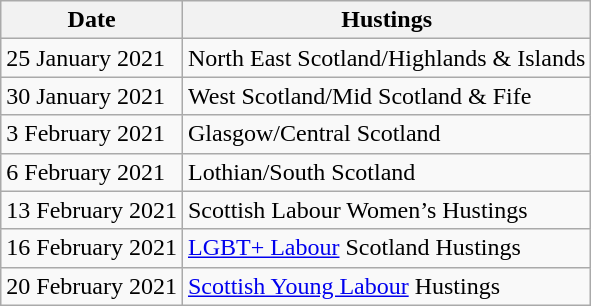<table class="wikitable">
<tr>
<th>Date</th>
<th>Hustings</th>
</tr>
<tr>
<td>25 January 2021</td>
<td>North East Scotland/Highlands & Islands</td>
</tr>
<tr>
<td>30 January 2021</td>
<td>West Scotland/Mid Scotland & Fife</td>
</tr>
<tr>
<td>3 February 2021</td>
<td>Glasgow/Central Scotland</td>
</tr>
<tr>
<td>6 February 2021</td>
<td>Lothian/South Scotland</td>
</tr>
<tr>
<td>13 February 2021</td>
<td>Scottish Labour Women’s Hustings</td>
</tr>
<tr>
<td>16 February 2021</td>
<td><a href='#'>LGBT+ Labour</a> Scotland Hustings</td>
</tr>
<tr>
<td>20 February 2021</td>
<td><a href='#'>Scottish Young Labour</a> Hustings</td>
</tr>
</table>
